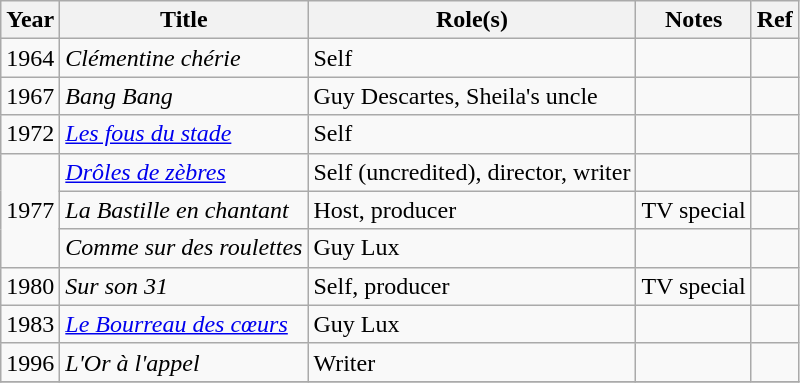<table class="wikitable sortable">
<tr>
<th>Year</th>
<th>Title</th>
<th>Role(s)</th>
<th>Notes</th>
<th>Ref</th>
</tr>
<tr>
<td>1964</td>
<td><em>Clémentine chérie</em></td>
<td>Self</td>
<td></td>
<td></td>
</tr>
<tr>
<td>1967</td>
<td><em>Bang Bang</em></td>
<td>Guy Descartes, Sheila's uncle</td>
<td></td>
<td></td>
</tr>
<tr>
<td>1972</td>
<td><em><a href='#'>Les fous du stade</a></em></td>
<td>Self</td>
<td></td>
<td></td>
</tr>
<tr>
<td rowspan="3">1977</td>
<td><em><a href='#'>Drôles de zèbres</a></em></td>
<td>Self (uncredited), director, writer</td>
<td></td>
<td></td>
</tr>
<tr>
<td><em>La Bastille en chantant</em></td>
<td>Host, producer</td>
<td>TV special</td>
<td></td>
</tr>
<tr>
<td><em>Comme sur des roulettes</em></td>
<td>Guy Lux</td>
<td></td>
<td></td>
</tr>
<tr>
<td>1980</td>
<td><em>Sur son 31</em></td>
<td>Self, producer</td>
<td>TV special</td>
<td></td>
</tr>
<tr>
<td>1983</td>
<td><em><a href='#'>Le Bourreau des cœurs</a></em></td>
<td>Guy Lux</td>
<td></td>
<td></td>
</tr>
<tr>
<td>1996</td>
<td><em>L'Or à l'appel</em></td>
<td>Writer</td>
<td></td>
<td></td>
</tr>
<tr |->
</tr>
</table>
